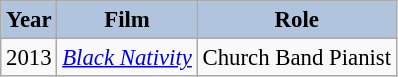<table class="wikitable" style="font-size:95%;">
<tr>
<th style="background:#B0C4DE;">Year</th>
<th style="background:#B0C4DE;">Film</th>
<th style="background:#B0C4DE;">Role</th>
</tr>
<tr>
<td>2013</td>
<td><em><a href='#'>Black Nativity</a></em></td>
<td>Church Band Pianist</td>
</tr>
</table>
